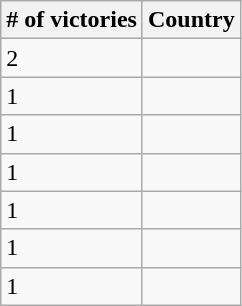<table class="wikitable">
<tr>
<th># of victories</th>
<th>Country</th>
</tr>
<tr>
<td>2</td>
<td></td>
</tr>
<tr>
<td>1</td>
<td></td>
</tr>
<tr>
<td>1</td>
<td></td>
</tr>
<tr>
<td>1</td>
<td></td>
</tr>
<tr>
<td>1</td>
<td></td>
</tr>
<tr>
<td>1</td>
<td></td>
</tr>
<tr>
<td>1</td>
<td></td>
</tr>
</table>
